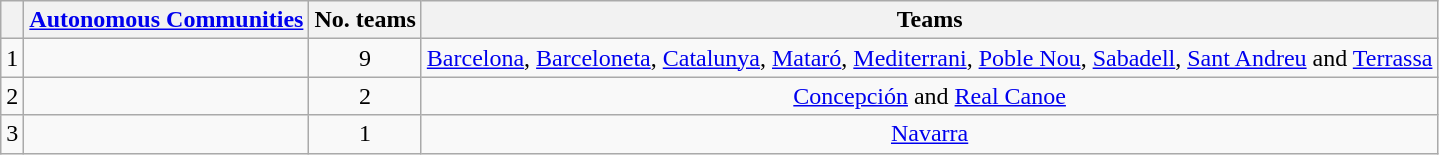<table class="wikitable">
<tr>
<th></th>
<th><a href='#'>Autonomous Communities</a></th>
<th>No. teams</th>
<th>Teams</th>
</tr>
<tr>
<td rowspan=1>1</td>
<td></td>
<td align=center>9</td>
<td align=center><a href='#'>Barcelona</a>, <a href='#'>Barceloneta</a>, <a href='#'>Catalunya</a>, <a href='#'>Mataró</a>, <a href='#'>Mediterrani</a>, <a href='#'>Poble Nou</a>, <a href='#'>Sabadell</a>, <a href='#'>Sant Andreu</a> and <a href='#'>Terrassa</a></td>
</tr>
<tr>
<td rowspan=1>2</td>
<td></td>
<td align=center>2</td>
<td align=center><a href='#'>Concepción</a> and <a href='#'>Real Canoe</a></td>
</tr>
<tr>
<td rowspan=1>3</td>
<td></td>
<td align=center>1</td>
<td align=center><a href='#'>Navarra</a></td>
</tr>
</table>
